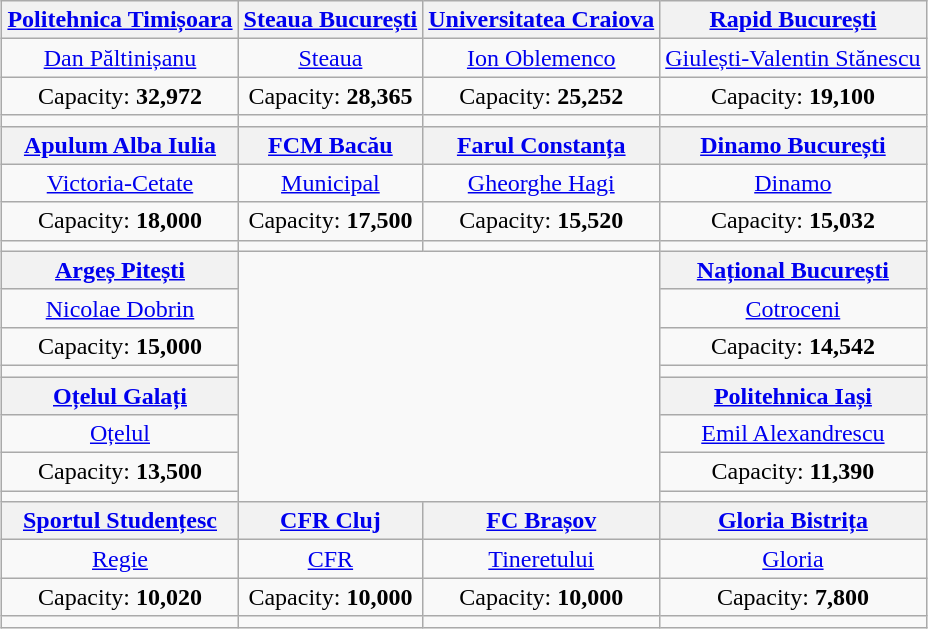<table class="wikitable" style="text-align:center;margin:0.5em auto;">
<tr>
<th><a href='#'>Politehnica Timișoara</a></th>
<th><a href='#'>Steaua București</a></th>
<th><a href='#'>Universitatea Craiova</a></th>
<th><a href='#'>Rapid București</a></th>
</tr>
<tr>
<td><a href='#'>Dan Păltinișanu</a></td>
<td><a href='#'>Steaua</a></td>
<td><a href='#'>Ion Oblemenco</a></td>
<td><a href='#'>Giulești-Valentin Stănescu</a></td>
</tr>
<tr>
<td>Capacity: <strong>32,972</strong></td>
<td>Capacity: <strong>28,365</strong></td>
<td>Capacity: <strong>25,252</strong></td>
<td>Capacity: <strong>19,100</strong></td>
</tr>
<tr>
<td></td>
<td></td>
<td></td>
<td></td>
</tr>
<tr>
<th><a href='#'>Apulum Alba Iulia</a></th>
<th><a href='#'>FCM Bacău</a></th>
<th><a href='#'>Farul Constanța</a></th>
<th><a href='#'>Dinamo București</a></th>
</tr>
<tr>
<td><a href='#'>Victoria-Cetate</a></td>
<td><a href='#'>Municipal</a></td>
<td><a href='#'>Gheorghe Hagi</a></td>
<td><a href='#'>Dinamo</a></td>
</tr>
<tr>
<td>Capacity: <strong>18,000</strong></td>
<td>Capacity: <strong>17,500</strong></td>
<td>Capacity: <strong>15,520</strong></td>
<td>Capacity: <strong>15,032</strong></td>
</tr>
<tr>
<td></td>
<td></td>
<td></td>
<td></td>
</tr>
<tr>
<th><a href='#'>Argeș Pitești</a></th>
<td colspan="2" rowspan="8"><br>
</td>
<th><a href='#'>Național București</a></th>
</tr>
<tr>
<td><a href='#'>Nicolae Dobrin</a></td>
<td><a href='#'>Cotroceni</a></td>
</tr>
<tr>
<td>Capacity: <strong>15,000</strong></td>
<td>Capacity: <strong>14,542</strong></td>
</tr>
<tr>
<td></td>
<td></td>
</tr>
<tr>
<th><a href='#'>Oțelul Galați</a></th>
<th><a href='#'>Politehnica Iași</a></th>
</tr>
<tr>
<td><a href='#'>Oțelul</a></td>
<td><a href='#'>Emil Alexandrescu</a></td>
</tr>
<tr>
<td>Capacity: <strong>13,500</strong></td>
<td>Capacity: <strong>11,390</strong></td>
</tr>
<tr>
<td></td>
<td></td>
</tr>
<tr>
<th><a href='#'>Sportul Studențesc</a></th>
<th><a href='#'>CFR Cluj</a></th>
<th><a href='#'>FC Brașov</a></th>
<th><a href='#'>Gloria Bistrița</a></th>
</tr>
<tr>
<td><a href='#'>Regie</a></td>
<td><a href='#'>CFR</a></td>
<td><a href='#'>Tineretului</a></td>
<td><a href='#'>Gloria</a></td>
</tr>
<tr>
<td>Capacity: <strong>10,020</strong></td>
<td>Capacity: <strong>10,000</strong></td>
<td>Capacity: <strong>10,000</strong></td>
<td>Capacity: <strong>7,800</strong></td>
</tr>
<tr>
<td></td>
<td></td>
<td></td>
<td></td>
</tr>
</table>
